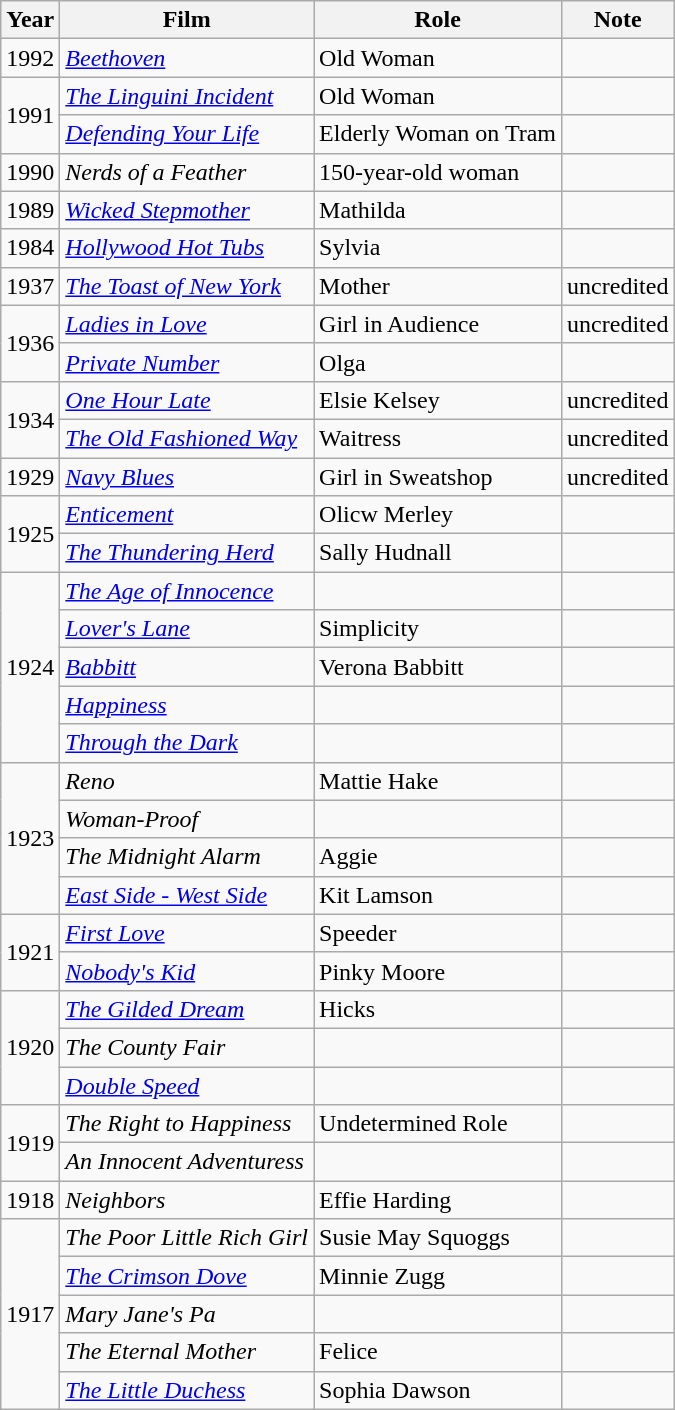<table class="wikitable">
<tr>
<th>Year</th>
<th>Film</th>
<th>Role</th>
<th>Note</th>
</tr>
<tr>
<td>1992</td>
<td><em><a href='#'>Beethoven</a></em></td>
<td>Old Woman</td>
<td></td>
</tr>
<tr>
<td rowspan=2>1991</td>
<td><em><a href='#'>The Linguini Incident</a></em></td>
<td>Old Woman</td>
<td></td>
</tr>
<tr>
<td><em><a href='#'>Defending Your Life</a></em></td>
<td>Elderly Woman on Tram</td>
<td></td>
</tr>
<tr>
<td>1990</td>
<td><em>Nerds of a Feather</em></td>
<td>150-year-old woman</td>
<td></td>
</tr>
<tr>
<td>1989</td>
<td><em><a href='#'>Wicked Stepmother</a></em></td>
<td>Mathilda</td>
<td></td>
</tr>
<tr>
<td>1984</td>
<td><em><a href='#'>Hollywood Hot Tubs</a></em></td>
<td>Sylvia</td>
<td></td>
</tr>
<tr>
<td>1937</td>
<td><em><a href='#'>The Toast of New York</a></em></td>
<td>Mother</td>
<td>uncredited</td>
</tr>
<tr>
<td rowspan=2>1936</td>
<td><em><a href='#'>Ladies in Love</a></em></td>
<td>Girl in Audience</td>
<td>uncredited</td>
</tr>
<tr>
<td><em><a href='#'>Private Number</a></em></td>
<td>Olga</td>
<td></td>
</tr>
<tr>
<td rowspan=2>1934</td>
<td><em><a href='#'>One Hour Late</a></em></td>
<td>Elsie Kelsey</td>
<td>uncredited</td>
</tr>
<tr>
<td><em><a href='#'>The Old Fashioned Way</a></em></td>
<td>Waitress</td>
<td>uncredited</td>
</tr>
<tr>
<td>1929</td>
<td><em><a href='#'>Navy Blues</a></em></td>
<td>Girl in Sweatshop</td>
<td>uncredited</td>
</tr>
<tr>
<td rowspan=2>1925</td>
<td><em><a href='#'>Enticement</a></em></td>
<td>Olicw Merley</td>
<td></td>
</tr>
<tr>
<td><em><a href='#'>The Thundering Herd</a></em></td>
<td>Sally Hudnall</td>
<td></td>
</tr>
<tr>
<td rowspan=5>1924</td>
<td><em><a href='#'>The Age of Innocence</a></em></td>
<td></td>
<td></td>
</tr>
<tr>
<td><em><a href='#'>Lover's Lane</a></em></td>
<td>Simplicity</td>
<td></td>
</tr>
<tr>
<td><em><a href='#'>Babbitt</a></em></td>
<td>Verona Babbitt</td>
<td></td>
</tr>
<tr>
<td><em><a href='#'>Happiness</a></em></td>
<td></td>
<td></td>
</tr>
<tr>
<td><em><a href='#'>Through the Dark</a></em></td>
<td></td>
<td></td>
</tr>
<tr>
<td rowspan=4>1923</td>
<td><em>Reno</em></td>
<td>Mattie Hake</td>
<td></td>
</tr>
<tr>
<td><em>Woman-Proof</em></td>
<td></td>
<td></td>
</tr>
<tr>
<td><em>The Midnight Alarm</em></td>
<td>Aggie</td>
<td></td>
</tr>
<tr>
<td><em><a href='#'>East Side - West Side</a></em></td>
<td>Kit Lamson</td>
<td></td>
</tr>
<tr>
<td rowspan=2>1921</td>
<td><em><a href='#'>First Love</a></em></td>
<td>Speeder</td>
<td></td>
</tr>
<tr>
<td><em><a href='#'>Nobody's Kid</a></em></td>
<td>Pinky Moore</td>
<td></td>
</tr>
<tr>
<td rowspan=3>1920</td>
<td><em><a href='#'>The Gilded Dream</a></em></td>
<td>Hicks</td>
<td></td>
</tr>
<tr>
<td><em>The County Fair</em></td>
<td></td>
<td></td>
</tr>
<tr>
<td><em><a href='#'>Double Speed</a></em></td>
<td></td>
<td></td>
</tr>
<tr>
<td rowspan=2>1919</td>
<td><em>The Right to Happiness</em></td>
<td>Undetermined Role</td>
<td></td>
</tr>
<tr>
<td><em>An Innocent Adventuress</em></td>
<td></td>
<td></td>
</tr>
<tr>
<td>1918</td>
<td><em>Neighbors</em></td>
<td>Effie Harding</td>
<td></td>
</tr>
<tr>
<td rowspan=5>1917</td>
<td><em>The Poor Little Rich Girl</em></td>
<td>Susie May Squoggs</td>
<td></td>
</tr>
<tr>
<td><em><a href='#'>The Crimson Dove</a></em></td>
<td>Minnie Zugg</td>
<td></td>
</tr>
<tr>
<td><em>Mary Jane's Pa</em></td>
<td></td>
<td></td>
</tr>
<tr>
<td><em>The Eternal Mother</em></td>
<td>Felice</td>
<td></td>
</tr>
<tr>
<td><em><a href='#'>The Little Duchess</a></em></td>
<td>Sophia Dawson</td>
<td></td>
</tr>
</table>
